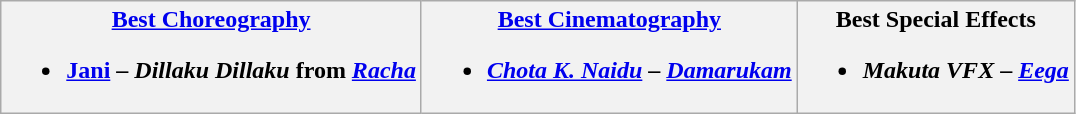<table class="wikitable">
<tr>
<th><a href='#'>Best Choreography</a><br><ul><li><a href='#'>Jani</a> – <em>Dillaku Dillaku</em> from <em><a href='#'>Racha</a></em></li></ul></th>
<th><a href='#'>Best Cinematography</a><br><ul><li><em><a href='#'>Chota K. Naidu</a></em> – <em><a href='#'>Damarukam</a></em></li></ul></th>
<th>Best Special Effects<br><ul><li><em>Makuta VFX</em> – <em><a href='#'>Eega</a></em></li></ul></th>
</tr>
</table>
